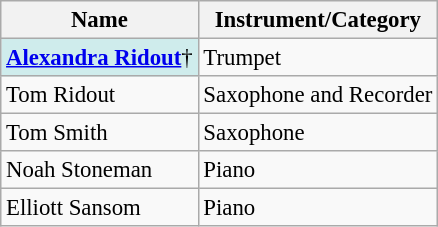<table class="wikitable sortable" style="font-size: 95%">
<tr>
<th>Name</th>
<th>Instrument/Category</th>
</tr>
<tr>
<td bgcolor="#CFECEC"><strong><a href='#'>Alexandra Ridout</a></strong>†</td>
<td>Trumpet</td>
</tr>
<tr>
<td>Tom Ridout</td>
<td>Saxophone and Recorder</td>
</tr>
<tr>
<td>Tom Smith</td>
<td>Saxophone</td>
</tr>
<tr>
<td>Noah Stoneman</td>
<td>Piano</td>
</tr>
<tr>
<td>Elliott Sansom</td>
<td>Piano</td>
</tr>
</table>
